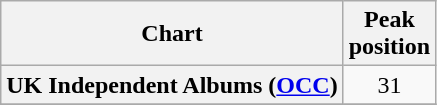<table class="wikitable plainrowheaders sortable" style="text-align:center;" border="1">
<tr>
<th scope="col">Chart</th>
<th scope="col">Peak<br>position</th>
</tr>
<tr>
<th scope="row">UK Independent Albums (<a href='#'>OCC</a>)</th>
<td>31</td>
</tr>
<tr>
</tr>
</table>
